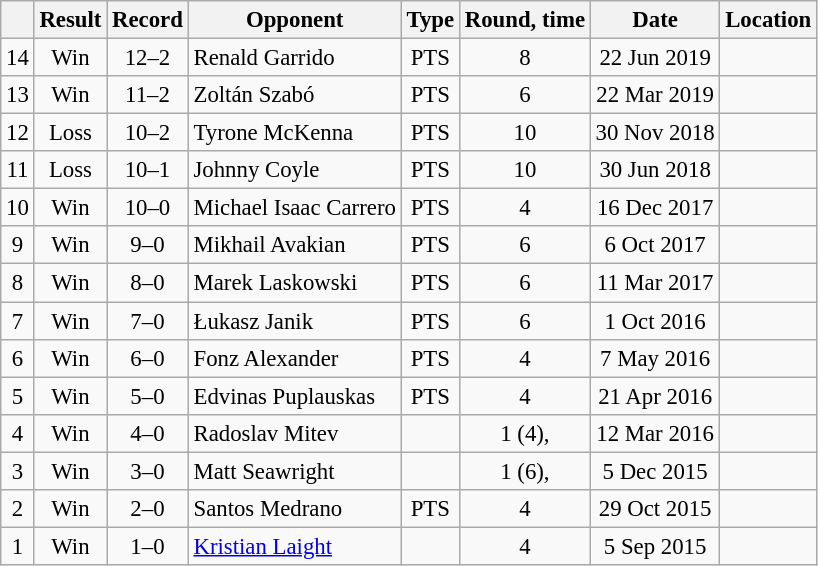<table class="wikitable" style="text-align:center; font-size:95%">
<tr>
<th></th>
<th>Result</th>
<th>Record</th>
<th>Opponent</th>
<th>Type</th>
<th>Round, time</th>
<th>Date</th>
<th>Location</th>
</tr>
<tr>
<td>14</td>
<td>Win</td>
<td>12–2</td>
<td align=left> Renald Garrido</td>
<td>PTS</td>
<td>8</td>
<td>22 Jun 2019</td>
<td align=left></td>
</tr>
<tr>
<td>13</td>
<td>Win</td>
<td>11–2</td>
<td align=left> Zoltán Szabó</td>
<td>PTS</td>
<td>6</td>
<td>22 Mar 2019</td>
<td align=left></td>
</tr>
<tr>
<td>12</td>
<td>Loss</td>
<td>10–2</td>
<td align=left> Tyrone McKenna</td>
<td>PTS</td>
<td>10</td>
<td>30 Nov 2018</td>
<td align=left></td>
</tr>
<tr>
<td>11</td>
<td>Loss</td>
<td>10–1</td>
<td align=left> Johnny Coyle</td>
<td>PTS</td>
<td>10</td>
<td>30 Jun 2018</td>
<td align=left></td>
</tr>
<tr>
<td>10</td>
<td>Win</td>
<td>10–0</td>
<td align=left> Michael Isaac Carrero</td>
<td>PTS</td>
<td>4</td>
<td>16 Dec 2017</td>
<td align=left></td>
</tr>
<tr>
<td>9</td>
<td>Win</td>
<td>9–0</td>
<td align=left> Mikhail Avakian</td>
<td>PTS</td>
<td>6</td>
<td>6 Oct 2017</td>
<td align=left></td>
</tr>
<tr>
<td>8</td>
<td>Win</td>
<td>8–0</td>
<td align=left> Marek Laskowski</td>
<td>PTS</td>
<td>6</td>
<td>11 Mar 2017</td>
<td align=left></td>
</tr>
<tr>
<td>7</td>
<td>Win</td>
<td>7–0</td>
<td align=left> Łukasz Janik</td>
<td>PTS</td>
<td>6</td>
<td>1 Oct 2016</td>
<td align=left></td>
</tr>
<tr>
<td>6</td>
<td>Win</td>
<td>6–0</td>
<td align=left> Fonz Alexander</td>
<td>PTS</td>
<td>4</td>
<td>7 May 2016</td>
<td align=left></td>
</tr>
<tr>
<td>5</td>
<td>Win</td>
<td>5–0</td>
<td align=left> Edvinas Puplauskas</td>
<td>PTS</td>
<td>4</td>
<td>21 Apr 2016</td>
<td align=left></td>
</tr>
<tr>
<td>4</td>
<td>Win</td>
<td>4–0</td>
<td align=left> Radoslav Mitev</td>
<td></td>
<td>1 (4), </td>
<td>12 Mar 2016</td>
<td align=left></td>
</tr>
<tr>
<td>3</td>
<td>Win</td>
<td>3–0</td>
<td align=left> Matt Seawright</td>
<td></td>
<td>1 (6), </td>
<td>5 Dec 2015</td>
<td align=left></td>
</tr>
<tr>
<td>2</td>
<td>Win</td>
<td>2–0</td>
<td align=left> Santos Medrano</td>
<td>PTS</td>
<td>4</td>
<td>29 Oct 2015</td>
<td align=left></td>
</tr>
<tr>
<td>1</td>
<td>Win</td>
<td>1–0</td>
<td align=left> <a href='#'>Kristian Laight</a></td>
<td></td>
<td>4</td>
<td>5 Sep 2015</td>
<td align=left></td>
</tr>
</table>
